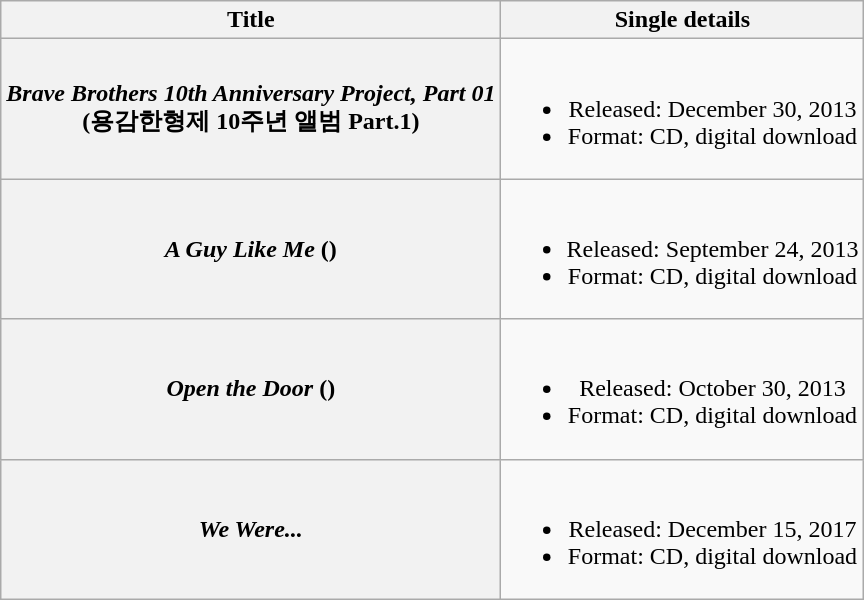<table class="wikitable plainrowheaders" style="text-align:center;">
<tr>
<th>Title</th>
<th>Single details</th>
</tr>
<tr>
<th scope="row"><em>Brave Brothers 10th Anniversary Project, Part 01<br></em>(용감한형제 10주년 앨범 Part.1)<br></th>
<td><br><ul><li>Released: December 30, 2013</li><li>Format: CD, digital download</li></ul></td>
</tr>
<tr>
<th scope="row"><em>A Guy Like Me</em> ()</th>
<td><br><ul><li>Released: September 24, 2013</li><li>Format: CD, digital download</li></ul></td>
</tr>
<tr>
<th scope="row"><em>Open the Door</em> ()</th>
<td><br><ul><li>Released: October 30, 2013</li><li>Format: CD, digital download</li></ul></td>
</tr>
<tr>
<th scope="row"><em>We Were...</em></th>
<td><br><ul><li>Released: December 15, 2017</li><li>Format: CD, digital download</li></ul></td>
</tr>
</table>
